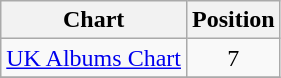<table class="wikitable">
<tr>
<th>Chart</th>
<th>Position</th>
</tr>
<tr>
<td><a href='#'>UK Albums Chart</a></td>
<td align=center>7</td>
</tr>
<tr>
</tr>
</table>
